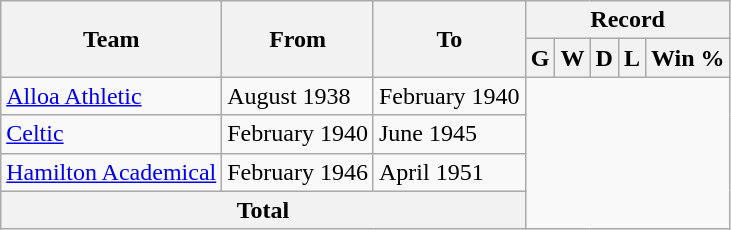<table class="wikitable" border="1">
<tr>
<th rowspan="2">Team</th>
<th rowspan="2">From</th>
<th rowspan="2">To</th>
<th colspan="5">Record</th>
</tr>
<tr>
<th>G</th>
<th>W</th>
<th>D</th>
<th>L</th>
<th>Win %</th>
</tr>
<tr>
<td align="left"><a href='#'>Alloa Athletic</a></td>
<td align="left">August 1938</td>
<td align="left">February 1940<br></td>
</tr>
<tr>
<td align=left><a href='#'>Celtic</a></td>
<td align=left>February 1940</td>
<td align=left>June 1945<br></td>
</tr>
<tr>
<td align="left"><a href='#'>Hamilton Academical</a></td>
<td align="left">February 1946</td>
<td align="left">April 1951<br></td>
</tr>
<tr>
<th colspan=3>Total<br></th>
</tr>
</table>
